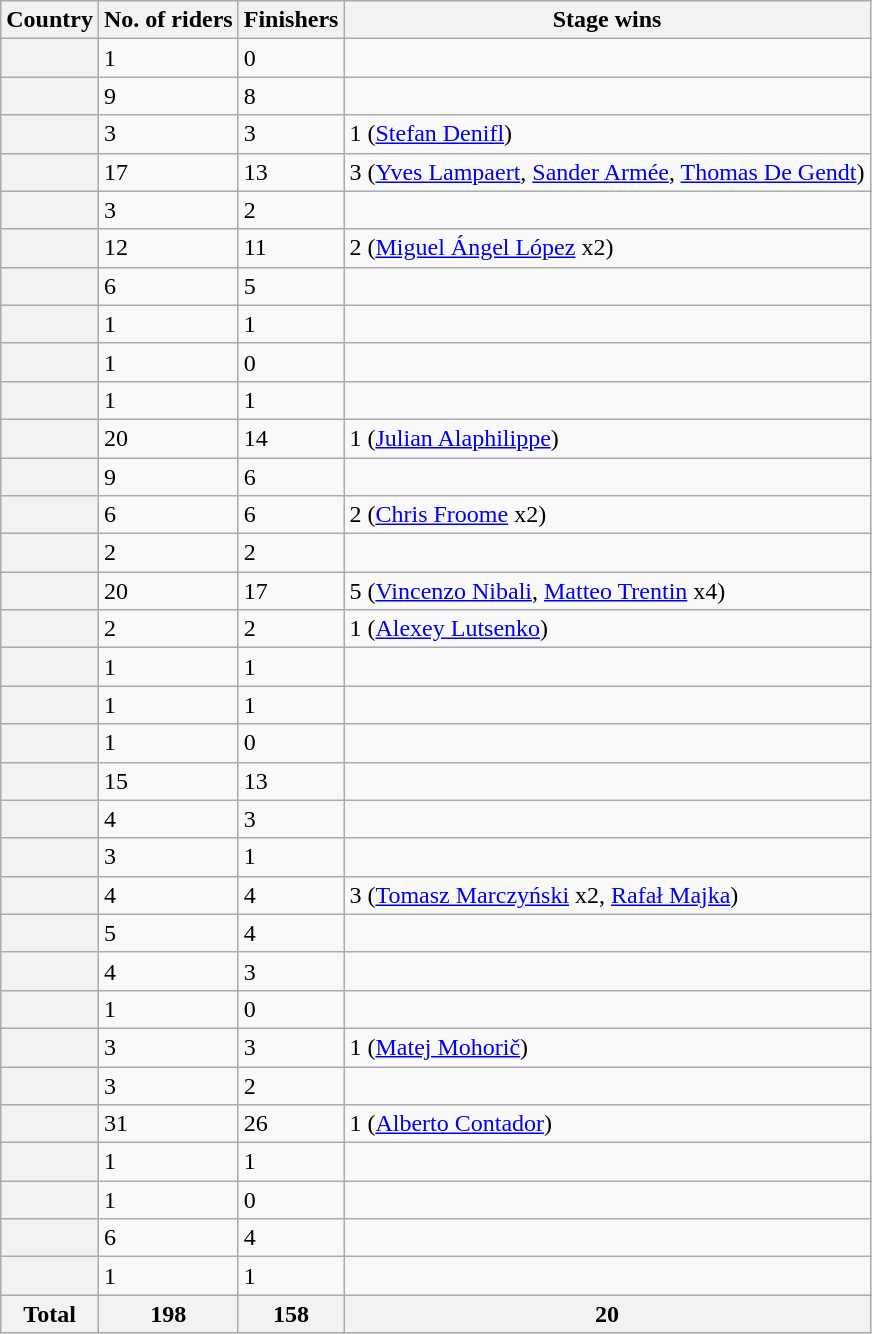<table class="wikitable sortable plainrowheaders">
<tr>
<th scope="col">Country</th>
<th scope="col">No. of riders</th>
<th scope="col">Finishers</th>
<th scope="col">Stage wins</th>
</tr>
<tr>
<th scope="row"></th>
<td>1</td>
<td>0</td>
<td></td>
</tr>
<tr>
<th scope="row"></th>
<td>9</td>
<td>8</td>
<td></td>
</tr>
<tr>
<th scope="row"></th>
<td>3</td>
<td>3</td>
<td>1 (<a href='#'>Stefan Denifl</a>)</td>
</tr>
<tr>
<th scope="row"></th>
<td>17</td>
<td>13</td>
<td>3 (<a href='#'>Yves Lampaert</a>, <a href='#'>Sander Armée</a>, <a href='#'>Thomas De Gendt</a>)</td>
</tr>
<tr>
<th scope="row"></th>
<td>3</td>
<td>2</td>
<td></td>
</tr>
<tr>
<th scope="row"></th>
<td>12</td>
<td>11</td>
<td>2 (<a href='#'>Miguel Ángel López</a> x2)</td>
</tr>
<tr>
<th scope="row"></th>
<td>6</td>
<td>5</td>
<td></td>
</tr>
<tr>
<th scope="row"></th>
<td>1</td>
<td>1</td>
<td></td>
</tr>
<tr>
<th scope="row"></th>
<td>1</td>
<td>0</td>
<td></td>
</tr>
<tr>
<th scope="row"></th>
<td>1</td>
<td>1</td>
<td></td>
</tr>
<tr>
<th scope="row"></th>
<td>20</td>
<td>14</td>
<td>1 (<a href='#'>Julian Alaphilippe</a>)</td>
</tr>
<tr>
<th scope="row"></th>
<td>9</td>
<td>6</td>
<td></td>
</tr>
<tr>
<th scope="row"></th>
<td>6</td>
<td>6</td>
<td>2 (<a href='#'>Chris Froome</a> x2)</td>
</tr>
<tr>
<th scope="row"></th>
<td>2</td>
<td>2</td>
<td></td>
</tr>
<tr>
<th scope="row"></th>
<td>20</td>
<td>17</td>
<td>5 (<a href='#'>Vincenzo Nibali</a>, <a href='#'>Matteo Trentin</a> x4)</td>
</tr>
<tr>
<th scope="row"></th>
<td>2</td>
<td>2</td>
<td>1 (<a href='#'>Alexey Lutsenko</a>)</td>
</tr>
<tr>
<th scope="row"></th>
<td>1</td>
<td>1</td>
<td></td>
</tr>
<tr>
<th scope="row"></th>
<td>1</td>
<td>1</td>
<td></td>
</tr>
<tr>
<th scope="row"></th>
<td>1</td>
<td>0</td>
<td></td>
</tr>
<tr>
<th scope="row"></th>
<td>15</td>
<td>13</td>
<td></td>
</tr>
<tr>
<th scope="row"></th>
<td>4</td>
<td>3</td>
<td></td>
</tr>
<tr>
<th scope="row"></th>
<td>3</td>
<td>1</td>
<td></td>
</tr>
<tr>
<th scope="row"></th>
<td>4</td>
<td>4</td>
<td>3 (<a href='#'>Tomasz Marczyński</a> x2, <a href='#'>Rafał Majka</a>)</td>
</tr>
<tr>
<th scope="row"></th>
<td>5</td>
<td>4</td>
<td></td>
</tr>
<tr>
<th scope="row"></th>
<td>4</td>
<td>3</td>
<td></td>
</tr>
<tr>
<th scope="row"></th>
<td>1</td>
<td>0</td>
<td></td>
</tr>
<tr>
<th scope="row"></th>
<td>3</td>
<td>3</td>
<td>1 (<a href='#'>Matej Mohorič</a>)</td>
</tr>
<tr>
<th scope="row"></th>
<td>3</td>
<td>2</td>
<td></td>
</tr>
<tr>
<th scope="row"></th>
<td>31</td>
<td>26</td>
<td>1 (<a href='#'>Alberto Contador</a>)</td>
</tr>
<tr>
<th scope="row"></th>
<td>1</td>
<td>1</td>
<td></td>
</tr>
<tr>
<th scope="row"></th>
<td>1</td>
<td>0</td>
<td></td>
</tr>
<tr>
<th scope="row"></th>
<td>6</td>
<td>4</td>
<td></td>
</tr>
<tr>
<th scope="row"></th>
<td>1</td>
<td>1</td>
<td></td>
</tr>
<tr>
<th>Total</th>
<th>198</th>
<th>158</th>
<th>20</th>
</tr>
</table>
